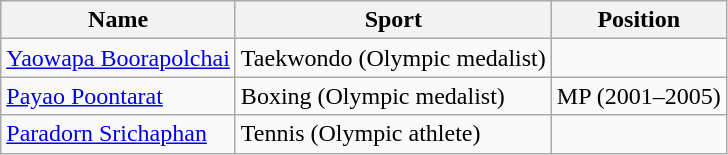<table class="wikitable sortable">
<tr>
<th>Name</th>
<th>Sport</th>
<th>Position</th>
</tr>
<tr>
<td data-sort-value="Boorapolchai,Yaowapa"><a href='#'>Yaowapa Boorapolchai</a></td>
<td>Taekwondo (Olympic medalist)</td>
<td></td>
</tr>
<tr>
<td data-sort-value="Poontarat,Payao"><a href='#'>Payao Poontarat</a></td>
<td>Boxing (Olympic medalist)</td>
<td>MP (2001–2005)</td>
</tr>
<tr>
<td data-sort-value="Srichaphan,Paradorn"><a href='#'>Paradorn Srichaphan</a></td>
<td>Tennis (Olympic athlete)</td>
<td></td>
</tr>
</table>
